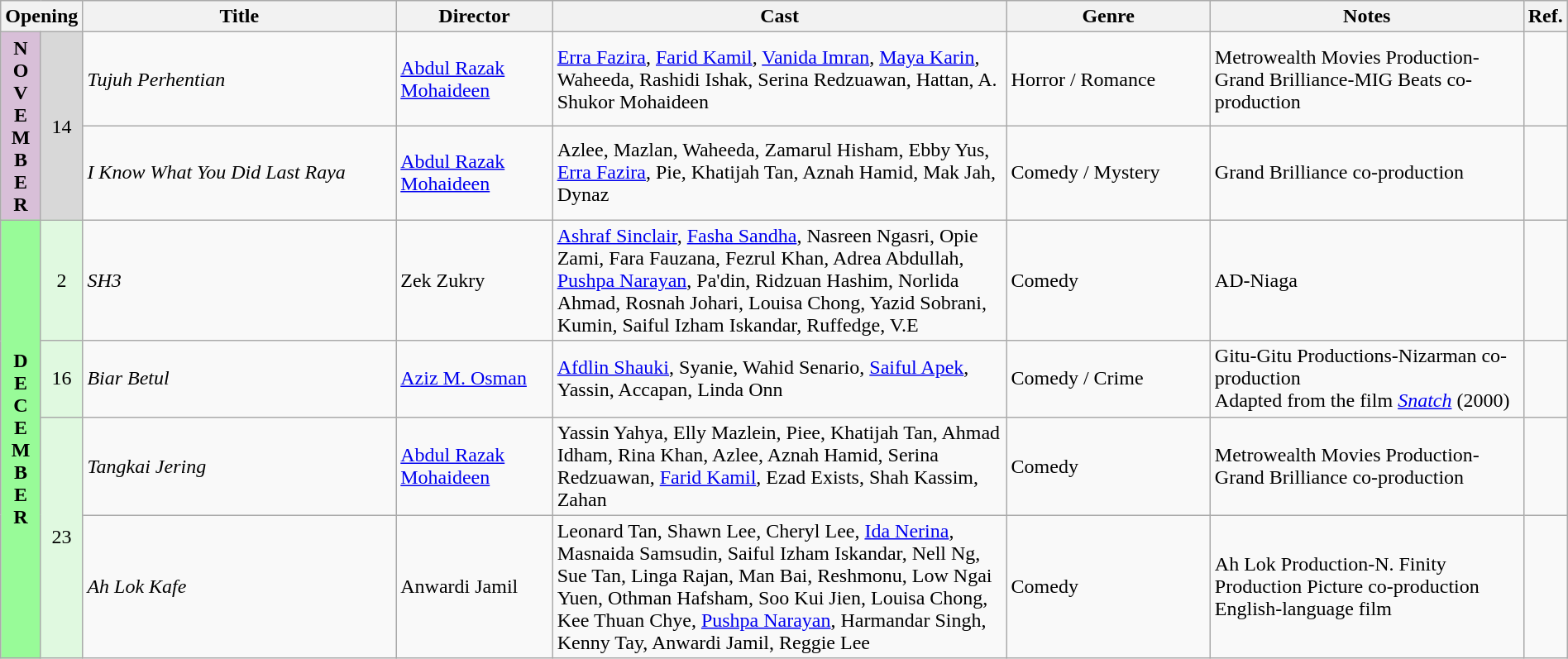<table class="wikitable" width="100%">
<tr>
<th colspan="2">Opening</th>
<th style="width:20%;">Title</th>
<th style="width:10%;">Director</th>
<th>Cast</th>
<th style="width:13%">Genre</th>
<th style="width:20%">Notes</th>
<th>Ref.</th>
</tr>
<tr>
<th rowspan=2 style="text-align:center; background:thistle;">N<br>O<br>V<br>E<br>M<br>B<br>E<br>R</th>
<td rowspan=2 style="text-align:center; background:#d8d8d8;">14</td>
<td><em>Tujuh Perhentian</em></td>
<td><a href='#'>Abdul Razak Mohaideen</a></td>
<td><a href='#'>Erra Fazira</a>, <a href='#'>Farid Kamil</a>, <a href='#'>Vanida Imran</a>, <a href='#'>Maya Karin</a>, Waheeda, Rashidi Ishak, Serina Redzuawan, Hattan, A. Shukor Mohaideen</td>
<td>Horror / Romance</td>
<td>Metrowealth Movies Production-Grand Brilliance-MIG Beats co-production</td>
<td></td>
</tr>
<tr>
<td><em>I Know What You Did Last Raya</em></td>
<td><a href='#'>Abdul Razak Mohaideen</a></td>
<td>Azlee, Mazlan, Waheeda, Zamarul Hisham, Ebby Yus, <a href='#'>Erra Fazira</a>, Pie, Khatijah Tan, Aznah Hamid, Mak Jah, Dynaz</td>
<td>Comedy / Mystery</td>
<td>Grand Brilliance co-production</td>
<td></td>
</tr>
<tr>
<th rowspan=4 style="text-align:center; background:#98fb98;">D<br>E<br>C<br>E<br>M<br>B<br>E<br>R</th>
<td rowspan=1 style="text-align:center; background:#e0f9e0;">2</td>
<td><em>SH3</em></td>
<td>Zek Zukry</td>
<td><a href='#'>Ashraf Sinclair</a>, <a href='#'>Fasha Sandha</a>, Nasreen Ngasri, Opie Zami, Fara Fauzana, Fezrul Khan, Adrea Abdullah, <a href='#'>Pushpa Narayan</a>, Pa'din, Ridzuan Hashim, Norlida Ahmad, Rosnah Johari, Louisa Chong, Yazid Sobrani, Kumin, Saiful Izham Iskandar, Ruffedge, V.E</td>
<td>Comedy</td>
<td>AD-Niaga</td>
<td></td>
</tr>
<tr>
<td rowspan=1 style="text-align:center; background:#e0f9e0;">16</td>
<td><em>Biar Betul</em></td>
<td><a href='#'>Aziz M. Osman</a></td>
<td><a href='#'>Afdlin Shauki</a>, Syanie, Wahid Senario, <a href='#'>Saiful Apek</a>, Yassin, Accapan, Linda Onn</td>
<td>Comedy / Crime</td>
<td>Gitu-Gitu Productions-Nizarman co-production<br>Adapted from the film <em><a href='#'>Snatch</a></em> (2000)</td>
<td></td>
</tr>
<tr>
<td rowspan=2 style="text-align:center; background:#e0f9e0;">23</td>
<td><em>Tangkai Jering</em></td>
<td><a href='#'>Abdul Razak Mohaideen</a></td>
<td>Yassin Yahya, Elly Mazlein, Piee, Khatijah Tan, Ahmad Idham, Rina Khan, Azlee, Aznah Hamid, Serina Redzuawan, <a href='#'>Farid Kamil</a>, Ezad Exists, Shah Kassim, Zahan</td>
<td>Comedy</td>
<td>Metrowealth Movies Production-Grand Brilliance co-production</td>
<td></td>
</tr>
<tr>
<td><em>Ah Lok Kafe</em></td>
<td>Anwardi Jamil</td>
<td>Leonard Tan, Shawn Lee, Cheryl Lee, <a href='#'>Ida Nerina</a>, Masnaida Samsudin, Saiful Izham Iskandar, Nell Ng, Sue Tan, Linga Rajan, Man Bai, Reshmonu, Low Ngai Yuen, Othman Hafsham, Soo Kui Jien, Louisa Chong, Kee Thuan Chye, <a href='#'>Pushpa Narayan</a>, Harmandar Singh, Kenny Tay, Anwardi Jamil, Reggie Lee</td>
<td>Comedy</td>
<td>Ah Lok Production-N. Finity Production Picture co-production<br>English-language film</td>
<td></td>
</tr>
</table>
